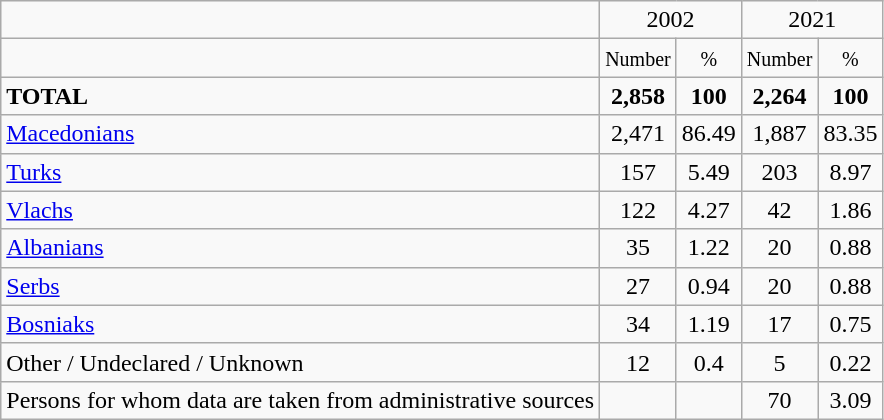<table class="wikitable">
<tr>
<td></td>
<td colspan="2" align="center">2002</td>
<td colspan="2" align="center">2021</td>
</tr>
<tr>
<td></td>
<td align="center"><small>Number</small></td>
<td align="center"><small>%</small></td>
<td align="center"><small>Number</small></td>
<td align="center"><small>%</small></td>
</tr>
<tr>
<td><strong>TOTAL</strong></td>
<td align="center"><strong>2,858</strong></td>
<td align="center"><strong>100</strong></td>
<td align="center"><strong>2,264</strong></td>
<td align="center"><strong>100</strong></td>
</tr>
<tr>
<td><a href='#'>Macedonians</a></td>
<td align="center">2,471</td>
<td align="center">86.49</td>
<td align="center">1,887</td>
<td align="center">83.35</td>
</tr>
<tr>
<td><a href='#'>Turks</a></td>
<td align="center">157</td>
<td align="center">5.49</td>
<td align="center">203</td>
<td align="center">8.97</td>
</tr>
<tr>
<td><a href='#'>Vlachs</a></td>
<td align="center">122</td>
<td align="center">4.27</td>
<td align="center">42</td>
<td align="center">1.86</td>
</tr>
<tr>
<td><a href='#'>Albanians</a></td>
<td align="center">35</td>
<td align="center">1.22</td>
<td align="center">20</td>
<td align="center">0.88</td>
</tr>
<tr>
<td><a href='#'>Serbs</a></td>
<td align="center">27</td>
<td align="center">0.94</td>
<td align="center">20</td>
<td align="center">0.88</td>
</tr>
<tr>
<td><a href='#'>Bosniaks</a></td>
<td align="center">34</td>
<td align="center">1.19</td>
<td align="center">17</td>
<td align="center">0.75</td>
</tr>
<tr>
<td>Other / Undeclared / Unknown</td>
<td align="center">12</td>
<td align="center">0.4</td>
<td align="center">5</td>
<td align="center">0.22</td>
</tr>
<tr>
<td>Persons for whom data are taken from administrative sources</td>
<td align="center"></td>
<td align="center"></td>
<td align="center">70</td>
<td align="center">3.09</td>
</tr>
</table>
